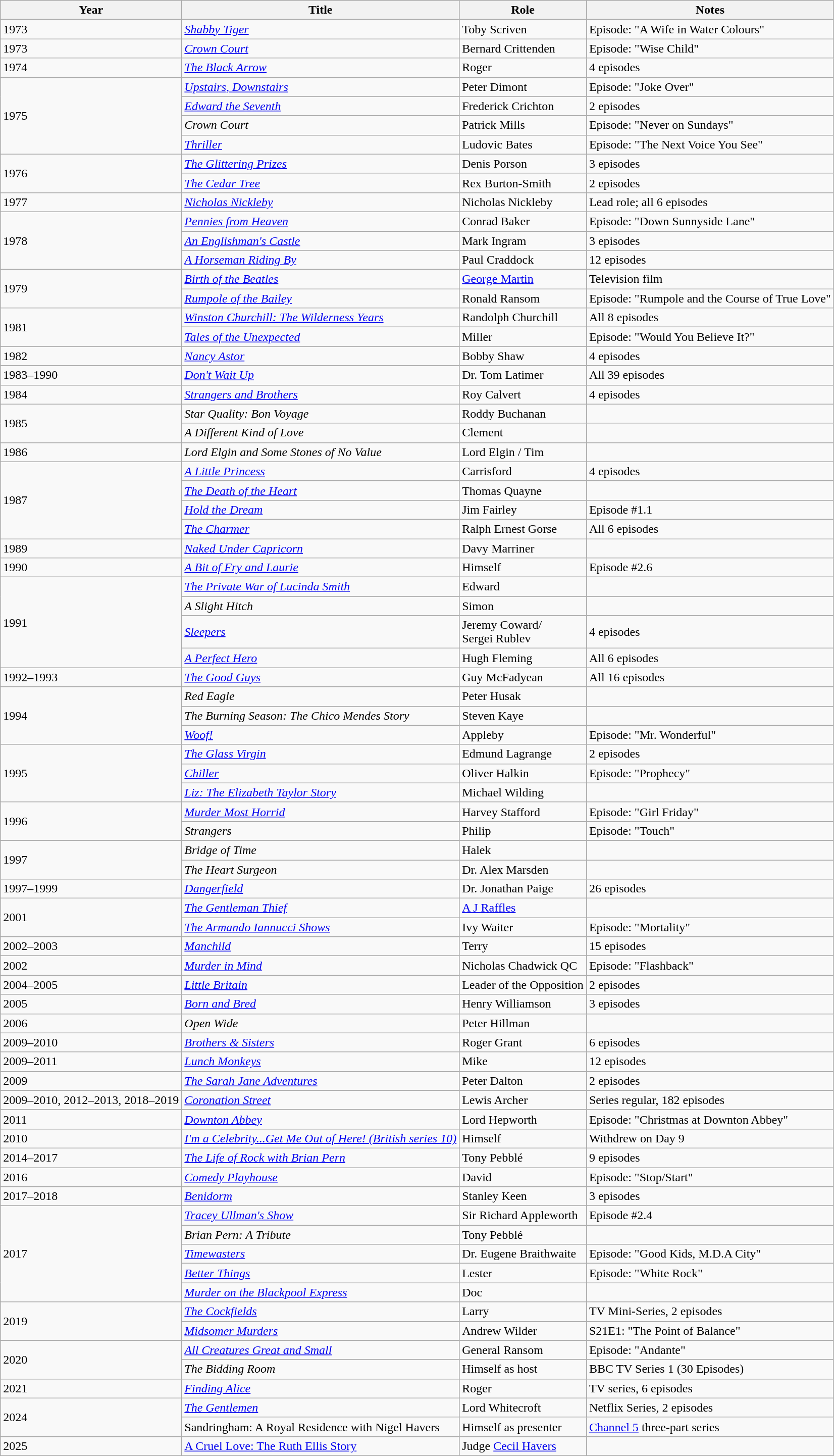<table class="wikitable sortable">
<tr>
<th>Year</th>
<th>Title</th>
<th>Role</th>
<th>Notes</th>
</tr>
<tr>
<td>1973</td>
<td><em><a href='#'>Shabby Tiger</a></em></td>
<td>Toby Scriven</td>
<td>Episode: "A Wife in Water Colours"</td>
</tr>
<tr>
<td>1973</td>
<td><em><a href='#'>Crown Court</a></em></td>
<td>Bernard Crittenden</td>
<td>Episode: "Wise Child"</td>
</tr>
<tr>
<td>1974</td>
<td><em><a href='#'>The Black Arrow</a></em></td>
<td>Roger</td>
<td>4 episodes</td>
</tr>
<tr>
<td rowspan="4">1975</td>
<td><em><a href='#'>Upstairs, Downstairs</a></em></td>
<td>Peter Dimont</td>
<td>Episode: "Joke Over"</td>
</tr>
<tr>
<td><em><a href='#'>Edward the Seventh</a></em></td>
<td>Frederick Crichton</td>
<td>2 episodes</td>
</tr>
<tr>
<td><em>Crown Court</em></td>
<td>Patrick Mills</td>
<td>Episode: "Never on Sundays"</td>
</tr>
<tr>
<td><em><a href='#'>Thriller</a></em></td>
<td>Ludovic Bates</td>
<td>Episode: "The Next Voice You See"</td>
</tr>
<tr>
<td rowspan="2">1976</td>
<td><em><a href='#'>The Glittering Prizes</a></em></td>
<td>Denis Porson</td>
<td>3 episodes</td>
</tr>
<tr>
<td><em><a href='#'>The Cedar Tree</a></em></td>
<td>Rex Burton-Smith</td>
<td>2 episodes</td>
</tr>
<tr>
<td>1977</td>
<td><em><a href='#'>Nicholas Nickleby</a></em></td>
<td>Nicholas Nickleby</td>
<td>Lead role; all 6 episodes</td>
</tr>
<tr>
<td rowspan=3>1978</td>
<td><em><a href='#'>Pennies from Heaven</a></em></td>
<td>Conrad Baker</td>
<td>Episode: "Down Sunnyside Lane"</td>
</tr>
<tr>
<td><em><a href='#'>An Englishman's Castle</a></em></td>
<td>Mark Ingram</td>
<td>3 episodes</td>
</tr>
<tr>
<td><em><a href='#'>A Horseman Riding By</a></em></td>
<td>Paul Craddock</td>
<td>12 episodes</td>
</tr>
<tr>
<td rowspan=2>1979</td>
<td><em><a href='#'>Birth of the Beatles</a></em></td>
<td><a href='#'>George Martin</a></td>
<td>Television film</td>
</tr>
<tr>
<td><em><a href='#'>Rumpole of the Bailey</a></em></td>
<td>Ronald Ransom</td>
<td>Episode: "Rumpole and the Course of True Love"</td>
</tr>
<tr>
<td rowspan=2>1981</td>
<td><em><a href='#'>Winston Churchill: The Wilderness Years</a></em></td>
<td>Randolph Churchill</td>
<td>All 8 episodes</td>
</tr>
<tr>
<td><em><a href='#'>Tales of the Unexpected</a></em></td>
<td>Miller</td>
<td>Episode: "Would You Believe It?"</td>
</tr>
<tr>
<td>1982</td>
<td><em><a href='#'>Nancy Astor</a></em></td>
<td>Bobby Shaw</td>
<td>4 episodes</td>
</tr>
<tr>
<td>1983–1990</td>
<td><em><a href='#'>Don't Wait Up</a></em></td>
<td>Dr. Tom Latimer</td>
<td>All 39 episodes</td>
</tr>
<tr>
<td>1984</td>
<td><em><a href='#'>Strangers and Brothers</a></em></td>
<td>Roy Calvert</td>
<td>4 episodes</td>
</tr>
<tr>
<td rowspan=2>1985</td>
<td><em>Star Quality: Bon Voyage</em></td>
<td>Roddy Buchanan</td>
<td></td>
</tr>
<tr>
<td><em>A Different Kind of Love</em></td>
<td>Clement</td>
<td></td>
</tr>
<tr>
<td>1986</td>
<td><em>Lord Elgin and Some Stones of No Value</em></td>
<td>Lord Elgin / Tim</td>
<td></td>
</tr>
<tr>
<td rowspan=4>1987</td>
<td><em><a href='#'>A Little Princess</a></em></td>
<td>Carrisford</td>
<td>4 episodes</td>
</tr>
<tr>
<td><em><a href='#'>The Death of the Heart</a></em></td>
<td>Thomas Quayne</td>
<td></td>
</tr>
<tr>
<td><em><a href='#'>Hold the Dream</a></em></td>
<td>Jim Fairley</td>
<td>Episode #1.1</td>
</tr>
<tr>
<td><em><a href='#'>The Charmer</a></em></td>
<td>Ralph Ernest Gorse</td>
<td>All 6 episodes</td>
</tr>
<tr>
<td>1989</td>
<td><em><a href='#'>Naked Under Capricorn</a></em></td>
<td>Davy Marriner</td>
<td></td>
</tr>
<tr>
<td>1990</td>
<td><em><a href='#'>A Bit of Fry and Laurie</a></em></td>
<td>Himself</td>
<td>Episode #2.6</td>
</tr>
<tr>
<td rowspan=4>1991</td>
<td><em><a href='#'>The Private War of Lucinda Smith</a></em></td>
<td>Edward</td>
<td></td>
</tr>
<tr>
<td><em>A Slight Hitch</em></td>
<td>Simon</td>
<td></td>
</tr>
<tr>
<td><em><a href='#'>Sleepers</a></em></td>
<td>Jeremy Coward/<br>Sergei Rublev</td>
<td>4 episodes</td>
</tr>
<tr>
<td><em><a href='#'>A Perfect Hero</a></em></td>
<td>Hugh Fleming</td>
<td>All 6 episodes</td>
</tr>
<tr>
<td>1992–1993</td>
<td><em><a href='#'>The Good Guys</a></em></td>
<td>Guy McFadyean</td>
<td>All 16 episodes</td>
</tr>
<tr>
<td rowspan=3>1994</td>
<td><em>Red Eagle</em></td>
<td>Peter Husak</td>
<td></td>
</tr>
<tr>
<td><em>The Burning Season: The Chico Mendes Story</em></td>
<td>Steven Kaye</td>
<td></td>
</tr>
<tr>
<td><em><a href='#'>Woof!</a></em></td>
<td>Appleby</td>
<td>Episode: "Mr. Wonderful"</td>
</tr>
<tr>
<td rowspan=3>1995</td>
<td><em><a href='#'>The Glass Virgin</a></em></td>
<td>Edmund Lagrange</td>
<td>2 episodes</td>
</tr>
<tr>
<td><em><a href='#'>Chiller</a></em></td>
<td>Oliver Halkin</td>
<td>Episode: "Prophecy"</td>
</tr>
<tr>
<td><em><a href='#'>Liz: The Elizabeth Taylor Story</a></em></td>
<td>Michael Wilding</td>
<td></td>
</tr>
<tr>
<td rowspan=2>1996</td>
<td><em><a href='#'>Murder Most Horrid</a></em></td>
<td>Harvey Stafford</td>
<td>Episode: "Girl Friday"</td>
</tr>
<tr>
<td><em>Strangers</em></td>
<td>Philip</td>
<td>Episode: "Touch"</td>
</tr>
<tr>
<td rowspan=2>1997</td>
<td><em>Bridge of Time</em></td>
<td>Halek</td>
<td></td>
</tr>
<tr>
<td><em>The Heart Surgeon</em></td>
<td>Dr. Alex Marsden</td>
<td></td>
</tr>
<tr>
<td>1997–1999</td>
<td><em><a href='#'>Dangerfield</a></em></td>
<td>Dr. Jonathan Paige</td>
<td>26 episodes</td>
</tr>
<tr>
<td rowspan=2>2001</td>
<td><em><a href='#'>The Gentleman Thief</a></em></td>
<td><a href='#'>A J Raffles</a></td>
<td></td>
</tr>
<tr>
<td><em><a href='#'>The Armando Iannucci Shows</a></em></td>
<td>Ivy Waiter</td>
<td>Episode: "Mortality"</td>
</tr>
<tr>
<td>2002–2003</td>
<td><em><a href='#'>Manchild</a></em></td>
<td>Terry</td>
<td>15 episodes</td>
</tr>
<tr>
<td>2002</td>
<td><em><a href='#'>Murder in Mind</a></em></td>
<td>Nicholas Chadwick QC</td>
<td>Episode: "Flashback"</td>
</tr>
<tr>
<td>2004–2005</td>
<td><em><a href='#'>Little Britain</a></em></td>
<td>Leader of the Opposition</td>
<td>2 episodes</td>
</tr>
<tr>
<td>2005</td>
<td><em><a href='#'>Born and Bred</a></em></td>
<td>Henry Williamson</td>
<td>3 episodes</td>
</tr>
<tr>
<td>2006</td>
<td><em>Open Wide</em></td>
<td>Peter Hillman</td>
<td></td>
</tr>
<tr>
<td>2009–2010</td>
<td><em><a href='#'>Brothers & Sisters</a></em></td>
<td>Roger Grant</td>
<td>6 episodes</td>
</tr>
<tr>
<td>2009–2011</td>
<td><em><a href='#'>Lunch Monkeys</a></em></td>
<td>Mike</td>
<td>12 episodes</td>
</tr>
<tr>
<td>2009</td>
<td><em><a href='#'>The Sarah Jane Adventures</a></em></td>
<td>Peter Dalton</td>
<td>2 episodes</td>
</tr>
<tr>
<td>2009–2010, 2012–2013, 2018–2019</td>
<td><em><a href='#'>Coronation Street</a></em></td>
<td>Lewis Archer</td>
<td>Series regular, 182 episodes</td>
</tr>
<tr>
<td>2011</td>
<td><em><a href='#'>Downton Abbey</a></em></td>
<td>Lord Hepworth</td>
<td>Episode: "Christmas at Downton Abbey"</td>
</tr>
<tr>
<td>2010</td>
<td><em><a href='#'>I'm a Celebrity...Get Me Out of Here! (British series 10)</a></em></td>
<td>Himself</td>
<td>Withdrew on Day 9</td>
</tr>
<tr>
<td>2014–2017</td>
<td><em><a href='#'>The Life of Rock with Brian Pern</a></em></td>
<td>Tony Pebblé</td>
<td>9 episodes</td>
</tr>
<tr>
<td>2016</td>
<td><em><a href='#'>Comedy Playhouse</a></em></td>
<td>David</td>
<td>Episode: "Stop/Start"</td>
</tr>
<tr>
<td>2017–2018</td>
<td><em><a href='#'>Benidorm</a></em></td>
<td>Stanley Keen</td>
<td>3 episodes</td>
</tr>
<tr>
<td rowspan=5>2017</td>
<td><em><a href='#'>Tracey Ullman's Show</a></em></td>
<td>Sir Richard Appleworth</td>
<td>Episode #2.4</td>
</tr>
<tr>
<td><em>Brian Pern: A Tribute</em></td>
<td>Tony Pebblé</td>
<td></td>
</tr>
<tr>
<td><em><a href='#'>Timewasters</a></em></td>
<td>Dr. Eugene Braithwaite</td>
<td>Episode: "Good Kids, M.D.A City"</td>
</tr>
<tr>
<td><em><a href='#'>Better Things</a></em></td>
<td>Lester</td>
<td>Episode: "White Rock"</td>
</tr>
<tr>
<td><em><a href='#'>Murder on the Blackpool Express</a></em></td>
<td>Doc</td>
<td></td>
</tr>
<tr>
<td rowspan=2>2019</td>
<td><em><a href='#'>The Cockfields</a></em></td>
<td>Larry</td>
<td>TV Mini-Series, 2 episodes </td>
</tr>
<tr>
<td><em><a href='#'>Midsomer Murders</a></em></td>
<td>Andrew Wilder</td>
<td>S21E1: "The Point of Balance"</td>
</tr>
<tr>
<td rowspan="2">2020</td>
<td><em><a href='#'>All Creatures Great and Small</a></em></td>
<td>General Ransom</td>
<td>Episode: "Andante"</td>
</tr>
<tr>
<td><em>The Bidding Room</em></td>
<td>Himself as host</td>
<td>BBC TV Series 1 (30 Episodes)</td>
</tr>
<tr>
<td rowspan="1">2021</td>
<td><em><a href='#'>Finding Alice</a></em></td>
<td>Roger</td>
<td>TV series, 6 episodes</td>
</tr>
<tr>
<td rowspan="2">2024</td>
<td><em><a href='#'>The Gentlemen</a></em></td>
<td>Lord Whitecroft</td>
<td>Netflix Series, 2 episodes<em></td>
</tr>
<tr>
<td></em>Sandringham: A Royal Residence with Nigel Havers<em></td>
<td>Himself as presenter</td>
<td><a href='#'>Channel 5</a> three-part series</td>
</tr>
<tr>
<td rowspan="2">2025</td>
<td></em><a href='#'>A Cruel Love: The Ruth Ellis Story</a><em></td>
<td>Judge <a href='#'>Cecil Havers</a></td>
<td></td>
</tr>
</table>
